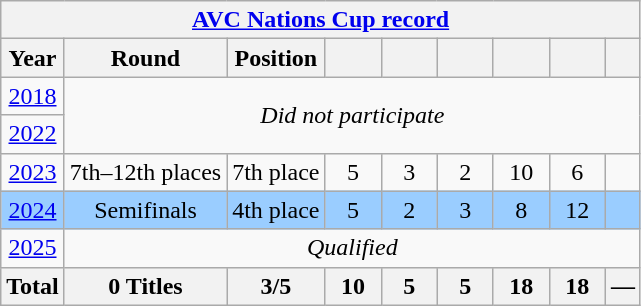<table class="wikitable" style="text-align: center;">
<tr>
<th colspan=9><a href='#'>AVC Nations Cup record</a></th>
</tr>
<tr>
<th>Year</th>
<th>Round</th>
<th>Position</th>
<th width=30></th>
<th width=30></th>
<th width=30></th>
<th width=30></th>
<th width=30></th>
<th></th>
</tr>
<tr>
<td> <a href='#'>2018</a></td>
<td rowspan=2 colspan=8><em>Did not participate</em></td>
</tr>
<tr>
<td> <a href='#'>2022</a></td>
</tr>
<tr>
<td> <a href='#'>2023</a></td>
<td>7th–12th places</td>
<td>7th place</td>
<td>5</td>
<td>3</td>
<td>2</td>
<td>10</td>
<td>6</td>
<td></td>
</tr>
<tr bgcolor=#9acdff>
<td> <a href='#'>2024</a></td>
<td>Semifinals</td>
<td>4th place</td>
<td>5</td>
<td>2</td>
<td>3</td>
<td>8</td>
<td>12</td>
<td></td>
</tr>
<tr>
<td> <a href='#'>2025</a></td>
<td colspan=8><em>Qualified</em></td>
</tr>
<tr>
<th>Total</th>
<th>0 Titles</th>
<th>3/5</th>
<th>10</th>
<th>5</th>
<th>5</th>
<th>18</th>
<th>18</th>
<th>—</th>
</tr>
</table>
